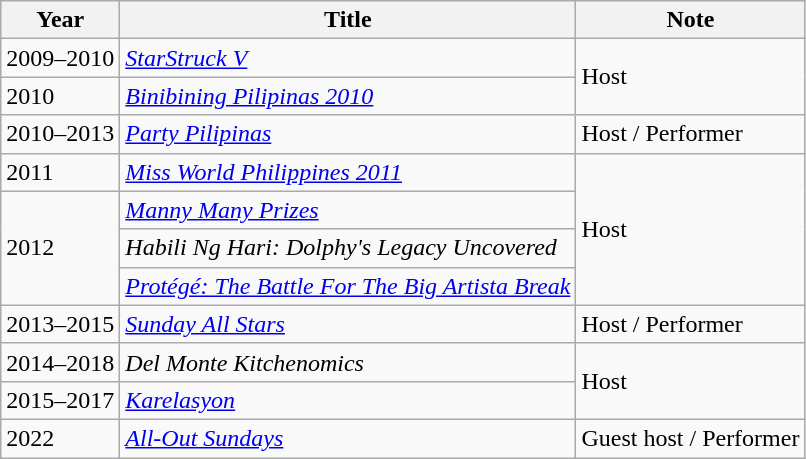<table class="wikitable sortable">
<tr>
<th>Year</th>
<th>Title</th>
<th>Note</th>
</tr>
<tr>
<td>2009–2010</td>
<td><em><a href='#'>StarStruck V</a></em></td>
<td rowspan="2">Host</td>
</tr>
<tr>
<td>2010</td>
<td><em><a href='#'>Binibining Pilipinas 2010</a></em></td>
</tr>
<tr>
<td>2010–2013</td>
<td><em><a href='#'>Party Pilipinas</a></em></td>
<td>Host / Performer</td>
</tr>
<tr>
<td>2011</td>
<td><em><a href='#'>Miss World Philippines 2011</a></em></td>
<td rowspan="4">Host</td>
</tr>
<tr>
<td rowspan="3">2012</td>
<td><em><a href='#'>Manny Many Prizes</a></em></td>
</tr>
<tr>
<td><em>Habili Ng Hari: Dolphy's Legacy Uncovered</em></td>
</tr>
<tr>
<td><em><a href='#'>Protégé: The Battle For The Big Artista Break</a></em></td>
</tr>
<tr>
<td>2013–2015</td>
<td><em><a href='#'>Sunday All Stars</a></em></td>
<td>Host / Performer</td>
</tr>
<tr>
<td>2014–2018</td>
<td><em>Del Monte Kitchenomics</em></td>
<td rowspan="2">Host</td>
</tr>
<tr>
<td>2015–2017</td>
<td><em><a href='#'>Karelasyon</a></em></td>
</tr>
<tr>
<td>2022</td>
<td><em><a href='#'>All-Out Sundays</a></em></td>
<td>Guest host / Performer</td>
</tr>
</table>
